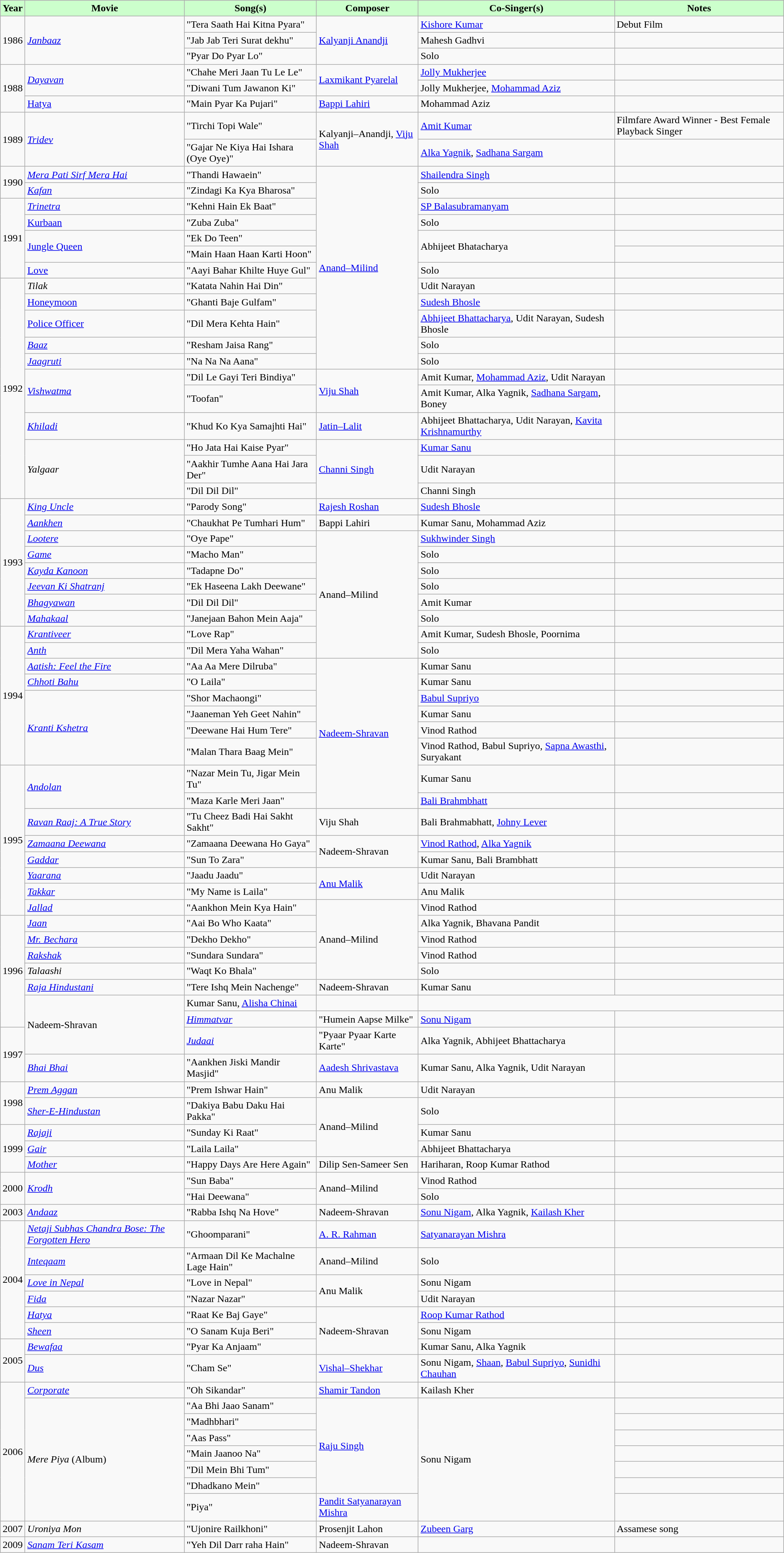<table class="wikitable sortable">
<tr>
<th style="background:#cfc; text-align:center;"><strong>Year</strong></th>
<th style="background:#cfc; text-align:center;"><strong>Movie</strong></th>
<th style="background:#cfc; text-align:center;"><strong>Song(s)</strong></th>
<th style="background:#cfc; text-align:center;"><strong>Composer</strong></th>
<th style="background:#cfc; text-align:center;"><strong>Co-Singer(s)</strong></th>
<th style="background:#cfc; text-align:center;"><strong>Notes</strong></th>
</tr>
<tr>
<td rowspan="3">1986</td>
<td rowspan="3"><em><a href='#'>Janbaaz</a></em></td>
<td>"Tera Saath Hai Kitna Pyara"</td>
<td rowspan="3"><a href='#'>Kalyanji Anandji</a></td>
<td><a href='#'>Kishore Kumar</a></td>
<td>Debut Film</td>
</tr>
<tr>
<td>"Jab Jab Teri Surat dekhu"</td>
<td>Mahesh Gadhvi</td>
<td></td>
</tr>
<tr>
<td>"Pyar Do Pyar Lo"</td>
<td>Solo</td>
<td></td>
</tr>
<tr>
<td rowspan="3">1988</td>
<td rowspan="2"><em><a href='#'>Dayavan</a></em></td>
<td>"Chahe Meri Jaan Tu Le Le"</td>
<td rowspan="2"><a href='#'>Laxmikant Pyarelal</a></td>
<td><a href='#'>Jolly Mukherjee</a></td>
<td></td>
</tr>
<tr>
<td>"Diwani Tum Jawanon Ki"</td>
<td>Jolly Mukherjee, <a href='#'>Mohammad Aziz</a></td>
<td></td>
</tr>
<tr>
<td><a href='#'>Hatya</a></td>
<td>"Main Pyar Ka Pujari"</td>
<td><a href='#'>Bappi Lahiri</a></td>
<td>Mohammad Aziz</td>
<td></td>
</tr>
<tr>
<td rowspan="2">1989</td>
<td rowspan="2"><em><a href='#'>Tridev</a></em></td>
<td>"Tirchi Topi Wale"</td>
<td rowspan="2">Kalyanji–Anandji, <a href='#'>Viju Shah</a></td>
<td><a href='#'>Amit Kumar</a></td>
<td>Filmfare Award Winner - Best Female Playback Singer</td>
</tr>
<tr>
<td>"Gajar Ne Kiya Hai Ishara (Oye Oye)"</td>
<td><a href='#'>Alka Yagnik</a>, <a href='#'>Sadhana Sargam</a></td>
<td></td>
</tr>
<tr>
<td rowspan="2">1990</td>
<td><em><a href='#'>Mera Pati Sirf Mera Hai</a></em></td>
<td>"Thandi Hawaein"</td>
<td rowspan="12"><a href='#'>Anand–Milind</a></td>
<td><a href='#'>Shailendra Singh</a></td>
<td></td>
</tr>
<tr>
<td><em><a href='#'>Kafan</a></em></td>
<td>"Zindagi Ka Kya Bharosa"</td>
<td>Solo</td>
<td></td>
</tr>
<tr>
<td rowspan="5">1991</td>
<td><em><a href='#'>Trinetra</a></em></td>
<td>"Kehni Hain Ek Baat"</td>
<td><a href='#'>SP Balasubramanyam</a></td>
<td></td>
</tr>
<tr>
<td><a href='#'>Kurbaan</a></td>
<td>"Zuba Zuba"</td>
<td>Solo</td>
<td></td>
</tr>
<tr>
<td rowspan="2"><a href='#'>Jungle Queen</a></td>
<td>"Ek Do Teen"</td>
<td rowspan="2">Abhijeet Bhatacharya</td>
<td></td>
</tr>
<tr>
<td>"Main Haan Haan Karti Hoon"</td>
<td></td>
</tr>
<tr>
<td><a href='#'>Love</a></td>
<td>"Aayi Bahar Khilte Huye Gul"</td>
<td>Solo</td>
<td></td>
</tr>
<tr>
<td rowspan="11">1992</td>
<td><em>Tilak</em></td>
<td>"Katata Nahin Hai Din"</td>
<td>Udit Narayan</td>
<td></td>
</tr>
<tr>
<td><a href='#'>Honeymoon</a></td>
<td>"Ghanti Baje Gulfam"</td>
<td><a href='#'>Sudesh Bhosle</a></td>
<td></td>
</tr>
<tr>
<td><a href='#'>Police Officer</a></td>
<td>"Dil Mera Kehta Hain"</td>
<td><a href='#'>Abhijeet Bhattacharya</a>, Udit Narayan, Sudesh Bhosle</td>
<td></td>
</tr>
<tr>
<td><a href='#'><em>Baaz</em></a></td>
<td>"Resham Jaisa Rang"</td>
<td>Solo</td>
<td></td>
</tr>
<tr>
<td><em><a href='#'>Jaagruti</a></em></td>
<td>"Na Na Na Aana"</td>
<td>Solo</td>
<td></td>
</tr>
<tr>
<td rowspan="2"><em><a href='#'>Vishwatma</a></em></td>
<td>"Dil Le Gayi Teri Bindiya"</td>
<td rowspan="2"><a href='#'>Viju Shah</a></td>
<td>Amit Kumar, <a href='#'>Mohammad Aziz</a>, Udit Narayan</td>
<td></td>
</tr>
<tr>
<td>"Toofan"</td>
<td>Amit Kumar, Alka Yagnik, <a href='#'>Sadhana Sargam</a>, Boney</td>
<td></td>
</tr>
<tr>
<td><em><a href='#'>Khiladi</a></em></td>
<td>"Khud Ko Kya Samajhti Hai"</td>
<td><a href='#'>Jatin–Lalit</a></td>
<td>Abhijeet Bhattacharya, Udit Narayan, <a href='#'>Kavita Krishnamurthy</a></td>
<td></td>
</tr>
<tr>
<td rowspan="3"><em>Yalgaar</em></td>
<td>"Ho Jata Hai Kaise Pyar"</td>
<td rowspan="3"><a href='#'>Channi Singh</a></td>
<td><a href='#'>Kumar Sanu</a></td>
<td></td>
</tr>
<tr>
<td>"Aakhir Tumhe Aana Hai Jara Der"</td>
<td>Udit Narayan</td>
<td></td>
</tr>
<tr>
<td>"Dil Dil Dil"</td>
<td>Channi Singh</td>
<td></td>
</tr>
<tr>
<td rowspan="8">1993</td>
<td><em><a href='#'>King Uncle</a></em></td>
<td>"Parody Song"</td>
<td><a href='#'>Rajesh Roshan</a></td>
<td><a href='#'>Sudesh Bhosle</a></td>
<td></td>
</tr>
<tr>
<td><em><a href='#'>Aankhen</a></em></td>
<td>"Chaukhat Pe Tumhari Hum"</td>
<td>Bappi Lahiri</td>
<td>Kumar Sanu, Mohammad Aziz</td>
<td></td>
</tr>
<tr>
<td><em><a href='#'>Lootere</a></em></td>
<td>"Oye Pape"</td>
<td rowspan="8">Anand–Milind</td>
<td><a href='#'>Sukhwinder Singh</a></td>
<td></td>
</tr>
<tr>
<td><em><a href='#'>Game</a></em></td>
<td>"Macho Man"</td>
<td>Solo</td>
<td></td>
</tr>
<tr>
<td><em><a href='#'>Kayda Kanoon</a></em></td>
<td>"Tadapne Do"</td>
<td>Solo</td>
<td></td>
</tr>
<tr>
<td><em><a href='#'>Jeevan Ki Shatranj</a></em></td>
<td>"Ek Haseena Lakh Deewane"</td>
<td>Solo</td>
<td></td>
</tr>
<tr>
<td><em><a href='#'>Bhagyawan</a></em></td>
<td>"Dil Dil Dil"</td>
<td>Amit Kumar</td>
<td></td>
</tr>
<tr>
<td><em><a href='#'>Mahakaal</a></em></td>
<td>"Janejaan Bahon Mein Aaja"</td>
<td>Solo</td>
<td></td>
</tr>
<tr>
<td rowspan="8">1994</td>
<td><em><a href='#'>Krantiveer</a></em></td>
<td>"Love Rap"</td>
<td>Amit Kumar,  Sudesh Bhosle, Poornima</td>
<td></td>
</tr>
<tr>
<td><em><a href='#'>Anth</a></em></td>
<td>"Dil Mera Yaha Wahan"</td>
<td>Solo</td>
<td></td>
</tr>
<tr>
<td><em><a href='#'>Aatish: Feel the Fire</a></em></td>
<td>"Aa Aa Mere Dilruba"</td>
<td rowspan="8"><a href='#'>Nadeem-Shravan</a></td>
<td>Kumar Sanu</td>
<td></td>
</tr>
<tr>
<td><em><a href='#'>Chhoti Bahu</a></em></td>
<td>"O Laila"</td>
<td>Kumar Sanu</td>
<td></td>
</tr>
<tr>
<td rowspan="4"><em><a href='#'>Kranti Kshetra</a></em></td>
<td>"Shor Machaongi"</td>
<td><a href='#'>Babul Supriyo</a></td>
<td></td>
</tr>
<tr>
<td>"Jaaneman Yeh Geet Nahin"</td>
<td>Kumar Sanu</td>
<td></td>
</tr>
<tr>
<td>"Deewane Hai Hum Tere"</td>
<td>Vinod Rathod</td>
<td></td>
</tr>
<tr>
<td>"Malan Thara Baag Mein"</td>
<td>Vinod Rathod, Babul Supriyo, <a href='#'>Sapna Awasthi</a>, Suryakant</td>
<td></td>
</tr>
<tr>
<td rowspan="8">1995</td>
<td rowspan="2"><em><a href='#'>Andolan</a></em></td>
<td>"Nazar Mein Tu, Jigar Mein Tu"</td>
<td>Kumar Sanu</td>
<td></td>
</tr>
<tr>
<td>"Maza Karle Meri Jaan"</td>
<td><a href='#'>Bali Brahmbhatt</a></td>
<td></td>
</tr>
<tr>
<td><em><a href='#'>Ravan Raaj: A True Story</a></em></td>
<td>"Tu Cheez Badi Hai Sakht Sakht"</td>
<td>Viju Shah</td>
<td>Bali Brahmabhatt, <a href='#'>Johny Lever</a></td>
<td></td>
</tr>
<tr>
<td><em><a href='#'>Zamaana Deewana</a></em></td>
<td>"Zamaana Deewana Ho Gaya"</td>
<td rowspan="2">Nadeem-Shravan</td>
<td><a href='#'>Vinod Rathod</a>, <a href='#'>Alka Yagnik</a></td>
<td></td>
</tr>
<tr>
<td><em><a href='#'>Gaddar</a></em></td>
<td>"Sun To Zara"</td>
<td>Kumar Sanu, Bali Brambhatt</td>
<td></td>
</tr>
<tr>
<td><em><a href='#'>Yaarana</a></em></td>
<td>"Jaadu Jaadu"</td>
<td rowspan="2"><a href='#'>Anu Malik</a></td>
<td>Udit Narayan</td>
<td></td>
</tr>
<tr>
<td><em><a href='#'>Takkar</a></em></td>
<td>"My Name is Laila"</td>
<td>Anu Malik</td>
<td></td>
</tr>
<tr>
<td><em><a href='#'>Jallad</a></em></td>
<td>"Aankhon Mein Kya Hain"</td>
<td rowspan="5">Anand–Milind</td>
<td>Vinod Rathod</td>
<td></td>
</tr>
<tr>
<td rowspan="7">1996</td>
<td><em><a href='#'>Jaan</a></em></td>
<td>"Aai Bo Who Kaata"</td>
<td>Alka Yagnik, Bhavana Pandit</td>
<td></td>
</tr>
<tr>
<td><em><a href='#'>Mr. Bechara</a></em></td>
<td>"Dekho Dekho"</td>
<td>Vinod Rathod</td>
<td></td>
</tr>
<tr>
<td><em><a href='#'>Rakshak</a></em></td>
<td>"Sundara Sundara"</td>
<td>Vinod Rathod</td>
<td></td>
</tr>
<tr>
<td><em>Talaashi</em></td>
<td>"Waqt Ko Bhala"</td>
<td>Solo</td>
<td></td>
</tr>
<tr>
<td><em><a href='#'>Raja Hindustani</a></em></td>
<td>"Tere Ishq Mein Nachenge"</td>
<td>Nadeem-Shravan</td>
<td>Kumar Sanu</td>
<td></td>
</tr>
<tr>
<td rowspan="3">Nadeem-Shravan</td>
<td>Kumar Sanu, <a href='#'>Alisha Chinai</a></td>
<td></td>
</tr>
<tr>
<td><em><a href='#'>Himmatvar</a></em></td>
<td>"Humein Aapse Milke"</td>
<td><a href='#'>Sonu Nigam</a></td>
<td></td>
</tr>
<tr>
<td rowspan="2">1997</td>
<td><em><a href='#'>Judaai</a></em></td>
<td>"Pyaar Pyaar Karte Karte"</td>
<td>Alka Yagnik, Abhijeet Bhattacharya</td>
<td></td>
</tr>
<tr>
<td><em><a href='#'>Bhai Bhai</a></em></td>
<td>"Aankhen Jiski Mandir Masjid"</td>
<td><a href='#'>Aadesh Shrivastava</a></td>
<td>Kumar Sanu, Alka Yagnik, Udit Narayan</td>
<td></td>
</tr>
<tr>
<td rowspan="2">1998</td>
<td><em><a href='#'>Prem Aggan</a></em></td>
<td>"Prem Ishwar Hain"</td>
<td>Anu Malik</td>
<td>Udit Narayan</td>
<td></td>
</tr>
<tr>
<td><em><a href='#'>Sher-E-Hindustan</a></em></td>
<td>"Dakiya Babu Daku Hai Pakka"</td>
<td rowspan="3">Anand–Milind</td>
<td>Solo</td>
<td></td>
</tr>
<tr>
<td rowspan="3">1999</td>
<td><em><a href='#'>Rajaji</a></em></td>
<td>"Sunday Ki Raat"</td>
<td>Kumar Sanu</td>
<td></td>
</tr>
<tr>
<td><em><a href='#'>Gair</a></em></td>
<td>"Laila Laila"</td>
<td>Abhijeet Bhattacharya</td>
<td></td>
</tr>
<tr>
<td><em><a href='#'>Mother</a></em></td>
<td>"Happy Days Are Here Again"</td>
<td>Dilip Sen-Sameer Sen</td>
<td>Hariharan, Roop Kumar Rathod</td>
<td></td>
</tr>
<tr>
<td rowspan="2">2000</td>
<td rowspan="2"><em><a href='#'>Krodh</a></em></td>
<td>"Sun Baba"</td>
<td rowspan="2">Anand–Milind</td>
<td>Vinod Rathod</td>
<td></td>
</tr>
<tr>
<td>"Hai Deewana"</td>
<td>Solo</td>
<td></td>
</tr>
<tr>
<td>2003</td>
<td><em><a href='#'>Andaaz</a></em></td>
<td>"Rabba Ishq Na Hove"</td>
<td>Nadeem-Shravan</td>
<td><a href='#'>Sonu Nigam</a>, Alka Yagnik, <a href='#'>Kailash Kher</a></td>
<td></td>
</tr>
<tr>
<td rowspan="6">2004</td>
<td><em><a href='#'>Netaji Subhas Chandra Bose: The Forgotten Hero</a></em></td>
<td>"Ghoomparani"</td>
<td><a href='#'>A. R. Rahman</a></td>
<td><a href='#'>Satyanarayan Mishra</a></td>
<td></td>
</tr>
<tr>
<td><em><a href='#'>Inteqaam</a></em></td>
<td>"Armaan Dil Ke Machalne Lage Hain"</td>
<td>Anand–Milind</td>
<td>Solo</td>
<td></td>
</tr>
<tr>
<td><em><a href='#'>Love in Nepal</a></em></td>
<td>"Love in Nepal"</td>
<td rowspan="2">Anu Malik</td>
<td>Sonu Nigam</td>
<td></td>
</tr>
<tr>
<td rowspan="1"><em><a href='#'>Fida</a></em></td>
<td>"Nazar Nazar"</td>
<td>Udit Narayan</td>
<td></td>
</tr>
<tr>
<td><em><a href='#'>Hatya</a></em></td>
<td>"Raat Ke Baj Gaye"</td>
<td rowspan="3">Nadeem-Shravan</td>
<td><a href='#'>Roop Kumar Rathod</a></td>
<td></td>
</tr>
<tr>
<td><em><a href='#'>Sheen</a></em></td>
<td>"O Sanam Kuja Beri"</td>
<td>Sonu Nigam</td>
<td></td>
</tr>
<tr>
<td rowspan="2">2005</td>
<td><em><a href='#'>Bewafaa</a></em></td>
<td>"Pyar Ka Anjaam"</td>
<td>Kumar Sanu, Alka Yagnik</td>
<td></td>
</tr>
<tr>
<td><em><a href='#'>Dus</a></em></td>
<td>"Cham Se"</td>
<td><a href='#'>Vishal–Shekhar</a></td>
<td>Sonu Nigam, <a href='#'>Shaan</a>, <a href='#'>Babul Supriyo</a>, <a href='#'>Sunidhi Chauhan</a></td>
<td></td>
</tr>
<tr>
<td rowspan="8">2006</td>
<td><em><a href='#'>Corporate</a></em></td>
<td>"Oh Sikandar"</td>
<td><a href='#'>Shamir Tandon</a></td>
<td>Kailash Kher</td>
<td></td>
</tr>
<tr>
<td rowspan="7"><em>Mere Piya</em> (Album)</td>
<td>"Aa Bhi Jaao Sanam"</td>
<td rowspan="6"><a href='#'>Raju Singh</a></td>
<td rowspan="7">Sonu Nigam</td>
<td></td>
</tr>
<tr>
<td>"Madhbhari"</td>
<td></td>
</tr>
<tr>
<td>"Aas Pass"</td>
<td></td>
</tr>
<tr>
<td>"Main Jaanoo Na"</td>
<td></td>
</tr>
<tr>
<td>"Dil Mein Bhi Tum"</td>
<td></td>
</tr>
<tr>
<td>"Dhadkano Mein"</td>
<td></td>
</tr>
<tr>
<td>"Piya"</td>
<td><a href='#'>Pandit Satyanarayan Mishra</a></td>
<td></td>
</tr>
<tr>
<td>2007</td>
<td><em>Uroniya Mon</em></td>
<td>"Ujonire Railkhoni"</td>
<td>Prosenjit Lahon</td>
<td><a href='#'>Zubeen Garg</a></td>
<td>Assamese song</td>
</tr>
<tr>
<td>2009</td>
<td><em><a href='#'>Sanam Teri Kasam</a></em></td>
<td>"Yeh Dil Darr raha Hain"</td>
<td>Nadeem-Shravan</td>
<td></td>
<td></td>
</tr>
</table>
